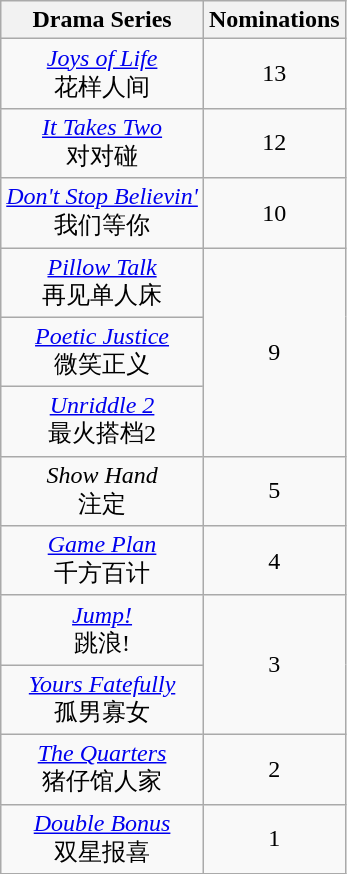<table class="wikitable" style="text-align: center">
<tr>
<th>Drama Series</th>
<th>Nominations</th>
</tr>
<tr>
<td><em><a href='#'>Joys of Life</a></em><br> 花样人间</td>
<td>13</td>
</tr>
<tr>
<td><em><a href='#'>It Takes Two</a></em><br> 对对碰</td>
<td>12</td>
</tr>
<tr>
<td><em><a href='#'>Don't Stop Believin'</a></em><br> 我们等你</td>
<td>10</td>
</tr>
<tr>
<td><em><a href='#'>Pillow Talk</a></em><br> 再见单人床</td>
<td rowspan=3>9</td>
</tr>
<tr>
<td><em><a href='#'>Poetic Justice</a></em><br> 微笑正义</td>
</tr>
<tr>
<td><em><a href='#'>Unriddle 2</a></em><br> 最火搭档2</td>
</tr>
<tr>
<td><em>Show Hand</em><br>注定</td>
<td>5</td>
</tr>
<tr>
<td><em><a href='#'>Game Plan</a></em><br> 千方百计</td>
<td>4</td>
</tr>
<tr>
<td><em><a href='#'>Jump!</a></em><br> 跳浪!</td>
<td rowspan=2>3</td>
</tr>
<tr>
<td><em><a href='#'>Yours Fatefully</a></em><br> 孤男寡女</td>
</tr>
<tr>
<td><em><a href='#'>The Quarters</a></em><br> 猪仔馆人家</td>
<td>2</td>
</tr>
<tr>
<td><em><a href='#'>Double Bonus</a></em><br> 双星报喜</td>
<td>1</td>
</tr>
</table>
